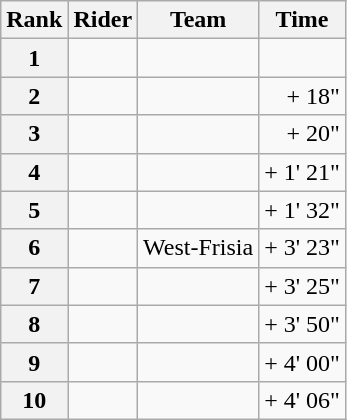<table class="wikitable">
<tr>
<th scope="col">Rank</th>
<th scope="col">Rider</th>
<th scope="col">Team</th>
<th scope="col">Time</th>
</tr>
<tr>
<th scope="row">1</th>
<td> </td>
<td></td>
<td></td>
</tr>
<tr>
<th scope="row">2</th>
<td></td>
<td></td>
<td style="text-align:right;">+ 18"</td>
</tr>
<tr>
<th scope="row">3</th>
<td></td>
<td></td>
<td style="text-align:right;">+ 20"</td>
</tr>
<tr>
<th scope="row">4</th>
<td></td>
<td></td>
<td style="text-align:right;">+ 1' 21"</td>
</tr>
<tr>
<th scope="row">5</th>
<td></td>
<td></td>
<td style="text-align:right;">+ 1' 32"</td>
</tr>
<tr>
<th scope="row">6</th>
<td></td>
<td>West-Frisia</td>
<td style="text-align:right;">+ 3' 23"</td>
</tr>
<tr>
<th scope="row">7</th>
<td></td>
<td></td>
<td style="text-align:right;">+ 3' 25"</td>
</tr>
<tr>
<th scope="row">8</th>
<td></td>
<td></td>
<td style="text-align:right;">+ 3' 50"</td>
</tr>
<tr>
<th scope="row">9</th>
<td></td>
<td></td>
<td style="text-align:right;">+ 4' 00"</td>
</tr>
<tr>
<th scope="row">10</th>
<td></td>
<td></td>
<td style="text-align:right;">+ 4' 06"</td>
</tr>
</table>
